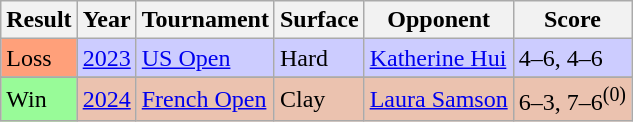<table class="sortable wikitable">
<tr>
<th>Result</th>
<th>Year</th>
<th>Tournament</th>
<th>Surface</th>
<th>Opponent</th>
<th>Score</th>
</tr>
<tr bgcolor=CCCCFF>
<td style="background:#ffa07a;">Loss</td>
<td><a href='#'>2023</a></td>
<td><a href='#'>US Open</a></td>
<td>Hard</td>
<td> <a href='#'>Katherine Hui</a></td>
<td>4–6, 4–6</td>
</tr>
<tr>
</tr>
<tr bgcolor=EBC2AF>
<td style="background:#98fb98;">Win</td>
<td><a href='#'>2024</a></td>
<td><a href='#'>French Open</a></td>
<td>Clay</td>
<td> <a href='#'>Laura Samson</a></td>
<td>6–3, 7–6<sup>(0)</sup></td>
</tr>
</table>
